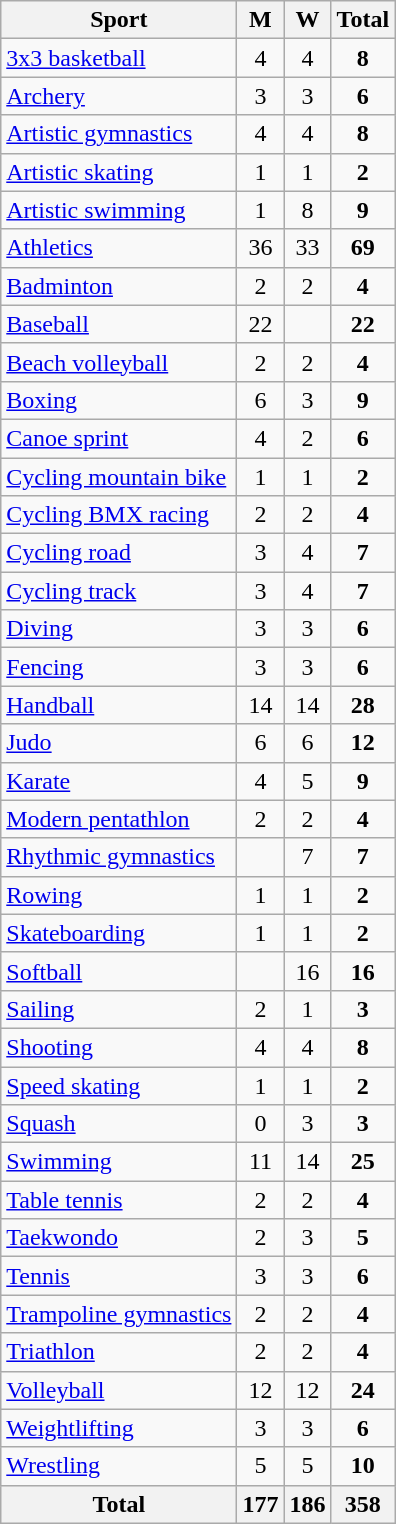<table class="wikitable sortable" style="text-align:center">
<tr>
<th>Sport</th>
<th>M</th>
<th>W</th>
<th>Total</th>
</tr>
<tr>
<td align=left><a href='#'>3x3 basketball</a></td>
<td>4</td>
<td>4</td>
<td><strong>8</strong></td>
</tr>
<tr>
<td align=left><a href='#'>Archery</a></td>
<td>3</td>
<td>3</td>
<td><strong>6</strong></td>
</tr>
<tr>
<td align=left><a href='#'>Artistic gymnastics</a></td>
<td>4</td>
<td>4</td>
<td><strong>8</strong></td>
</tr>
<tr>
<td align=left><a href='#'>Artistic skating</a></td>
<td>1</td>
<td>1</td>
<td><strong>2</strong></td>
</tr>
<tr>
<td align=left><a href='#'>Artistic swimming</a></td>
<td>1</td>
<td>8</td>
<td><strong>9</strong></td>
</tr>
<tr>
<td align=left><a href='#'>Athletics</a></td>
<td>36</td>
<td>33</td>
<td><strong>69</strong></td>
</tr>
<tr>
<td align=left><a href='#'>Badminton</a></td>
<td>2</td>
<td>2</td>
<td><strong>4</strong></td>
</tr>
<tr>
<td align=left><a href='#'>Baseball</a></td>
<td>22</td>
<td></td>
<td><strong>22</strong></td>
</tr>
<tr>
<td align=left><a href='#'>Beach volleyball</a></td>
<td>2</td>
<td>2</td>
<td><strong>4</strong></td>
</tr>
<tr>
<td align=left><a href='#'>Boxing</a></td>
<td>6</td>
<td>3</td>
<td><strong>9</strong></td>
</tr>
<tr>
<td align=left><a href='#'>Canoe sprint</a></td>
<td>4</td>
<td>2</td>
<td><strong>6</strong></td>
</tr>
<tr>
<td align=left><a href='#'>Cycling mountain bike</a></td>
<td>1</td>
<td>1</td>
<td><strong>2</strong></td>
</tr>
<tr>
<td align=left><a href='#'>Cycling BMX racing</a></td>
<td>2</td>
<td>2</td>
<td><strong>4</strong></td>
</tr>
<tr>
<td align=left><a href='#'>Cycling road</a></td>
<td>3</td>
<td>4</td>
<td><strong>7</strong></td>
</tr>
<tr>
<td align=left><a href='#'>Cycling track</a></td>
<td>3</td>
<td>4</td>
<td><strong>7</strong></td>
</tr>
<tr>
<td align=left><a href='#'>Diving</a></td>
<td>3</td>
<td>3</td>
<td><strong>6</strong></td>
</tr>
<tr>
<td align=left><a href='#'>Fencing</a></td>
<td>3</td>
<td>3</td>
<td><strong>6</strong></td>
</tr>
<tr>
<td align=left><a href='#'>Handball</a></td>
<td>14</td>
<td>14</td>
<td><strong>28</strong></td>
</tr>
<tr>
<td align=left><a href='#'>Judo</a></td>
<td>6</td>
<td>6</td>
<td><strong>12</strong></td>
</tr>
<tr>
<td align=left><a href='#'>Karate</a></td>
<td>4</td>
<td>5</td>
<td><strong>9</strong></td>
</tr>
<tr>
<td align=left><a href='#'>Modern pentathlon</a></td>
<td>2</td>
<td>2</td>
<td><strong>4</strong></td>
</tr>
<tr>
<td align=left><a href='#'>Rhythmic gymnastics</a></td>
<td></td>
<td>7</td>
<td><strong>7</strong></td>
</tr>
<tr>
<td align=left><a href='#'>Rowing</a></td>
<td>1</td>
<td>1</td>
<td><strong>2</strong></td>
</tr>
<tr>
<td align=left><a href='#'>Skateboarding</a></td>
<td>1</td>
<td>1</td>
<td><strong>2</strong></td>
</tr>
<tr>
<td align=left><a href='#'>Softball</a></td>
<td></td>
<td>16</td>
<td><strong>16</strong></td>
</tr>
<tr>
<td align=left><a href='#'>Sailing</a></td>
<td>2</td>
<td>1</td>
<td><strong>3</strong></td>
</tr>
<tr>
<td align=left><a href='#'>Shooting</a></td>
<td>4</td>
<td>4</td>
<td><strong>8</strong></td>
</tr>
<tr>
<td align=left><a href='#'>Speed skating</a></td>
<td>1</td>
<td>1</td>
<td><strong>2</strong></td>
</tr>
<tr>
<td align=left><a href='#'>Squash</a></td>
<td>0</td>
<td>3</td>
<td><strong>3</strong></td>
</tr>
<tr>
<td align=left><a href='#'>Swimming</a></td>
<td>11</td>
<td>14</td>
<td><strong>25</strong></td>
</tr>
<tr>
<td align=left><a href='#'>Table tennis</a></td>
<td>2</td>
<td>2</td>
<td><strong>4</strong></td>
</tr>
<tr>
<td align=left><a href='#'>Taekwondo</a></td>
<td>2</td>
<td>3</td>
<td><strong>5</strong></td>
</tr>
<tr>
<td align=left><a href='#'>Tennis</a></td>
<td>3</td>
<td>3</td>
<td><strong>6</strong></td>
</tr>
<tr>
<td align=left><a href='#'>Trampoline gymnastics</a></td>
<td>2</td>
<td>2</td>
<td><strong>4</strong></td>
</tr>
<tr>
<td align=left><a href='#'>Triathlon</a></td>
<td>2</td>
<td>2</td>
<td><strong>4</strong></td>
</tr>
<tr>
<td align=left><a href='#'>Volleyball</a></td>
<td>12</td>
<td>12</td>
<td><strong>24</strong></td>
</tr>
<tr>
<td align=left><a href='#'>Weightlifting</a></td>
<td>3</td>
<td>3</td>
<td><strong>6</strong></td>
</tr>
<tr>
<td align=left><a href='#'>Wrestling</a></td>
<td>5</td>
<td>5</td>
<td><strong>10</strong></td>
</tr>
<tr>
<th>Total</th>
<th>177</th>
<th>186</th>
<th>358</th>
</tr>
</table>
